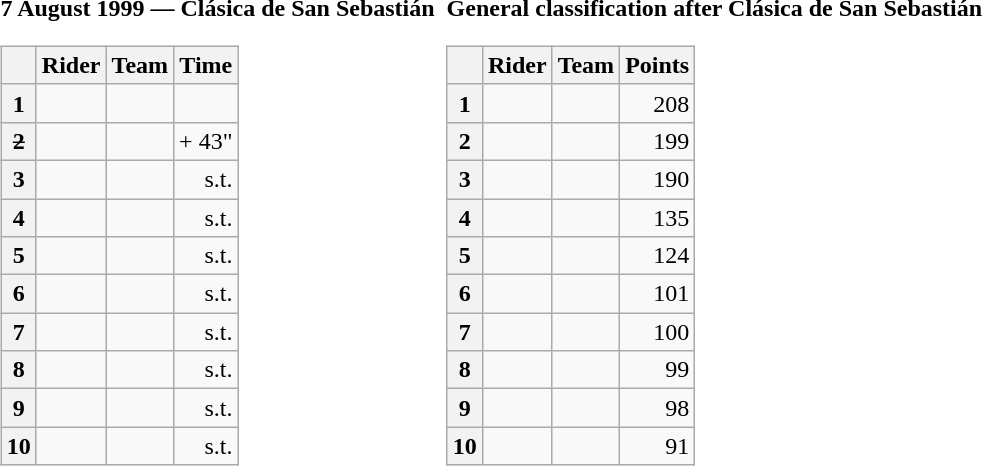<table>
<tr>
<td><strong>7 August 1999 — Clásica de San Sebastián </strong><br><table class="wikitable">
<tr>
<th></th>
<th>Rider</th>
<th>Team</th>
<th>Time</th>
</tr>
<tr>
<th>1</th>
<td></td>
<td></td>
<td align="right"></td>
</tr>
<tr>
<th><s>2</s></th>
<td></td>
<td></td>
<td align="right">+ 43"</td>
</tr>
<tr>
<th>3</th>
<td></td>
<td></td>
<td align="right">s.t.</td>
</tr>
<tr>
<th>4</th>
<td></td>
<td></td>
<td align="right">s.t.</td>
</tr>
<tr>
<th>5</th>
<td></td>
<td></td>
<td align="right">s.t.</td>
</tr>
<tr>
<th>6</th>
<td></td>
<td></td>
<td align="right">s.t.</td>
</tr>
<tr>
<th>7</th>
<td></td>
<td></td>
<td align="right">s.t.</td>
</tr>
<tr>
<th>8</th>
<td></td>
<td></td>
<td align="right">s.t.</td>
</tr>
<tr>
<th>9</th>
<td></td>
<td></td>
<td align="right">s.t.</td>
</tr>
<tr>
<th>10</th>
<td></td>
<td></td>
<td align="right">s.t.</td>
</tr>
</table>
</td>
<td></td>
<td><strong>General classification after Clásica de San Sebastián</strong><br><table class="wikitable">
<tr>
<th></th>
<th>Rider</th>
<th>Team</th>
<th>Points</th>
</tr>
<tr>
<th>1</th>
<td> </td>
<td></td>
<td align="right">208</td>
</tr>
<tr>
<th>2</th>
<td></td>
<td></td>
<td align="right">199</td>
</tr>
<tr>
<th>3</th>
<td></td>
<td></td>
<td align="right">190</td>
</tr>
<tr>
<th>4</th>
<td></td>
<td></td>
<td align="right">135</td>
</tr>
<tr>
<th>5</th>
<td></td>
<td></td>
<td align="right">124</td>
</tr>
<tr>
<th>6</th>
<td></td>
<td></td>
<td align="right">101</td>
</tr>
<tr>
<th>7</th>
<td></td>
<td></td>
<td align="right">100</td>
</tr>
<tr>
<th>8</th>
<td></td>
<td></td>
<td align="right">99</td>
</tr>
<tr>
<th>9</th>
<td></td>
<td></td>
<td align="right">98</td>
</tr>
<tr>
<th>10</th>
<td></td>
<td></td>
<td align="right">91</td>
</tr>
</table>
</td>
</tr>
</table>
